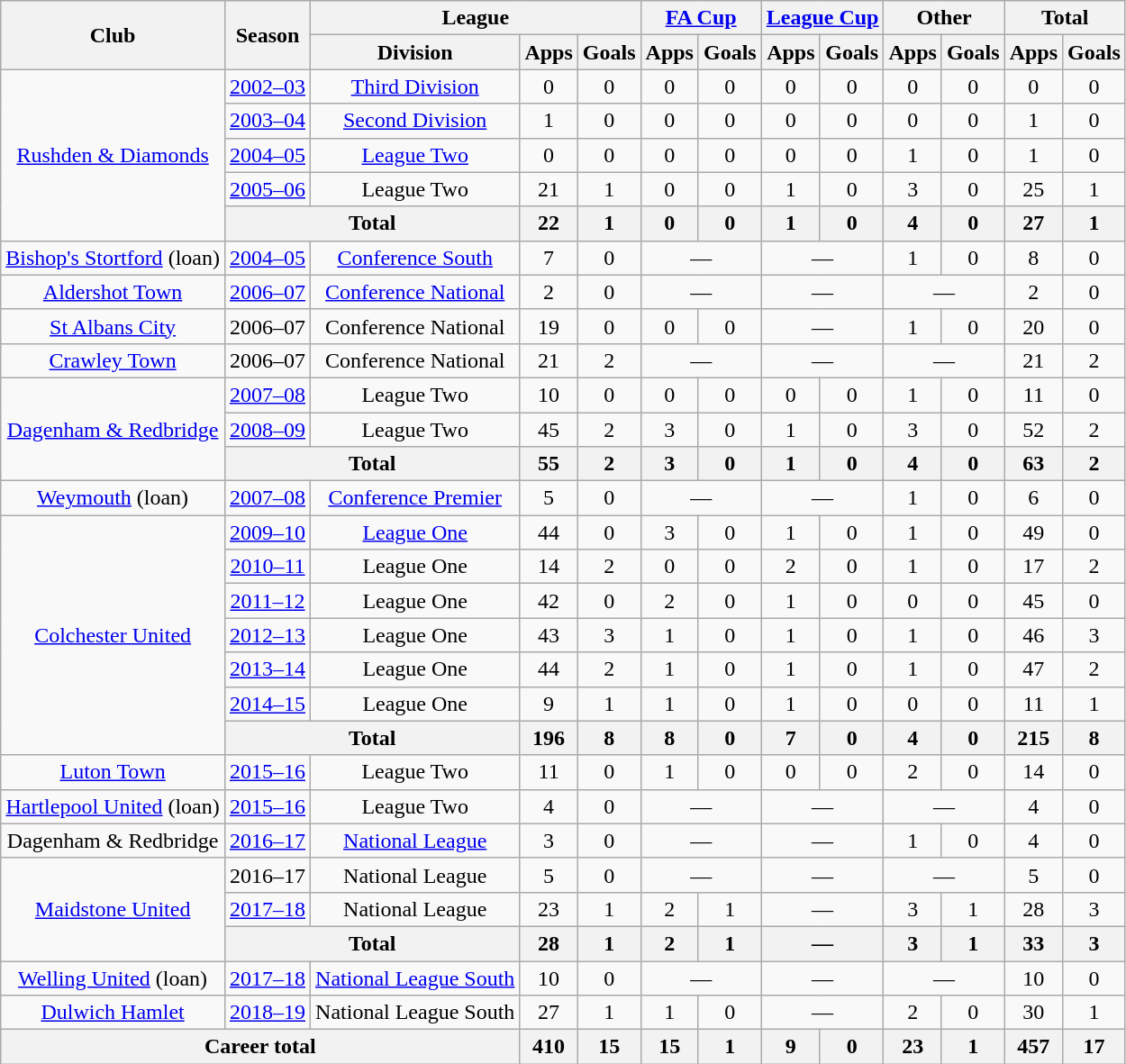<table class=wikitable style=text-align:center>
<tr>
<th rowspan=2>Club</th>
<th rowspan=2>Season</th>
<th colspan=3>League</th>
<th colspan=2><a href='#'>FA Cup</a></th>
<th colspan=2><a href='#'>League Cup</a></th>
<th colspan=2>Other</th>
<th colspan=2>Total</th>
</tr>
<tr>
<th>Division</th>
<th>Apps</th>
<th>Goals</th>
<th>Apps</th>
<th>Goals</th>
<th>Apps</th>
<th>Goals</th>
<th>Apps</th>
<th>Goals</th>
<th>Apps</th>
<th>Goals</th>
</tr>
<tr>
<td rowspan=5><a href='#'>Rushden & Diamonds</a></td>
<td><a href='#'>2002–03</a></td>
<td><a href='#'>Third Division</a></td>
<td>0</td>
<td>0</td>
<td>0</td>
<td>0</td>
<td>0</td>
<td>0</td>
<td>0</td>
<td>0</td>
<td>0</td>
<td>0</td>
</tr>
<tr>
<td><a href='#'>2003–04</a></td>
<td><a href='#'>Second Division</a></td>
<td>1</td>
<td>0</td>
<td>0</td>
<td>0</td>
<td>0</td>
<td>0</td>
<td>0</td>
<td>0</td>
<td>1</td>
<td>0</td>
</tr>
<tr>
<td><a href='#'>2004–05</a></td>
<td><a href='#'>League Two</a></td>
<td>0</td>
<td>0</td>
<td>0</td>
<td>0</td>
<td>0</td>
<td>0</td>
<td>1</td>
<td>0</td>
<td>1</td>
<td>0</td>
</tr>
<tr>
<td><a href='#'>2005–06</a></td>
<td>League Two</td>
<td>21</td>
<td>1</td>
<td>0</td>
<td>0</td>
<td>1</td>
<td>0</td>
<td>3</td>
<td>0</td>
<td>25</td>
<td>1</td>
</tr>
<tr>
<th colspan=2>Total</th>
<th>22</th>
<th>1</th>
<th>0</th>
<th>0</th>
<th>1</th>
<th>0</th>
<th>4</th>
<th>0</th>
<th>27</th>
<th>1</th>
</tr>
<tr>
<td><a href='#'>Bishop's Stortford</a> (loan)</td>
<td><a href='#'>2004–05</a></td>
<td><a href='#'>Conference South</a></td>
<td>7</td>
<td>0</td>
<td colspan=2>—</td>
<td colspan=2>—</td>
<td>1</td>
<td>0</td>
<td>8</td>
<td>0</td>
</tr>
<tr>
<td><a href='#'>Aldershot Town</a></td>
<td><a href='#'>2006–07</a></td>
<td><a href='#'>Conference National</a></td>
<td>2</td>
<td>0</td>
<td colspan=2>—</td>
<td colspan=2>—</td>
<td colspan=2>—</td>
<td>2</td>
<td>0</td>
</tr>
<tr>
<td><a href='#'>St Albans City</a></td>
<td>2006–07</td>
<td>Conference National</td>
<td>19</td>
<td>0</td>
<td>0</td>
<td>0</td>
<td colspan=2>—</td>
<td>1</td>
<td>0</td>
<td>20</td>
<td>0</td>
</tr>
<tr>
<td><a href='#'>Crawley Town</a></td>
<td>2006–07</td>
<td>Conference National</td>
<td>21</td>
<td>2</td>
<td colspan=2>—</td>
<td colspan=2>—</td>
<td colspan=2>—</td>
<td>21</td>
<td>2</td>
</tr>
<tr>
<td rowspan=3><a href='#'>Dagenham & Redbridge</a></td>
<td><a href='#'>2007–08</a></td>
<td>League Two</td>
<td>10</td>
<td>0</td>
<td>0</td>
<td>0</td>
<td>0</td>
<td>0</td>
<td>1</td>
<td>0</td>
<td>11</td>
<td>0</td>
</tr>
<tr>
<td><a href='#'>2008–09</a></td>
<td>League Two</td>
<td>45</td>
<td>2</td>
<td>3</td>
<td>0</td>
<td>1</td>
<td>0</td>
<td>3</td>
<td>0</td>
<td>52</td>
<td>2</td>
</tr>
<tr>
<th colspan=2>Total</th>
<th>55</th>
<th>2</th>
<th>3</th>
<th>0</th>
<th>1</th>
<th>0</th>
<th>4</th>
<th>0</th>
<th>63</th>
<th>2</th>
</tr>
<tr>
<td><a href='#'>Weymouth</a> (loan)</td>
<td><a href='#'>2007–08</a></td>
<td><a href='#'>Conference Premier</a></td>
<td>5</td>
<td>0</td>
<td colspan=2>—</td>
<td colspan=2>—</td>
<td>1</td>
<td>0</td>
<td>6</td>
<td>0</td>
</tr>
<tr>
<td rowspan=7><a href='#'>Colchester United</a></td>
<td><a href='#'>2009–10</a></td>
<td><a href='#'>League One</a></td>
<td>44</td>
<td>0</td>
<td>3</td>
<td>0</td>
<td>1</td>
<td>0</td>
<td>1</td>
<td>0</td>
<td>49</td>
<td>0</td>
</tr>
<tr>
<td><a href='#'>2010–11</a></td>
<td>League One</td>
<td>14</td>
<td>2</td>
<td>0</td>
<td>0</td>
<td>2</td>
<td>0</td>
<td>1</td>
<td>0</td>
<td>17</td>
<td>2</td>
</tr>
<tr>
<td><a href='#'>2011–12</a></td>
<td>League One</td>
<td>42</td>
<td>0</td>
<td>2</td>
<td>0</td>
<td>1</td>
<td>0</td>
<td>0</td>
<td>0</td>
<td>45</td>
<td>0</td>
</tr>
<tr>
<td><a href='#'>2012–13</a></td>
<td>League One</td>
<td>43</td>
<td>3</td>
<td>1</td>
<td>0</td>
<td>1</td>
<td>0</td>
<td>1</td>
<td>0</td>
<td>46</td>
<td>3</td>
</tr>
<tr>
<td><a href='#'>2013–14</a></td>
<td>League One</td>
<td>44</td>
<td>2</td>
<td>1</td>
<td>0</td>
<td>1</td>
<td>0</td>
<td>1</td>
<td>0</td>
<td>47</td>
<td>2</td>
</tr>
<tr>
<td><a href='#'>2014–15</a></td>
<td>League One</td>
<td>9</td>
<td>1</td>
<td>1</td>
<td>0</td>
<td>1</td>
<td>0</td>
<td>0</td>
<td>0</td>
<td>11</td>
<td>1</td>
</tr>
<tr>
<th colspan=2>Total</th>
<th>196</th>
<th>8</th>
<th>8</th>
<th>0</th>
<th>7</th>
<th>0</th>
<th>4</th>
<th>0</th>
<th>215</th>
<th>8</th>
</tr>
<tr>
<td><a href='#'>Luton Town</a></td>
<td><a href='#'>2015–16</a></td>
<td>League Two</td>
<td>11</td>
<td>0</td>
<td>1</td>
<td>0</td>
<td>0</td>
<td>0</td>
<td>2</td>
<td>0</td>
<td>14</td>
<td>0</td>
</tr>
<tr>
<td><a href='#'>Hartlepool United</a> (loan)</td>
<td><a href='#'>2015–16</a></td>
<td>League Two</td>
<td>4</td>
<td>0</td>
<td colspan=2>—</td>
<td colspan=2>—</td>
<td colspan=2>—</td>
<td>4</td>
<td>0</td>
</tr>
<tr>
<td>Dagenham & Redbridge</td>
<td><a href='#'>2016–17</a></td>
<td><a href='#'>National League</a></td>
<td>3</td>
<td>0</td>
<td colspan=2>—</td>
<td colspan=2>—</td>
<td>1</td>
<td>0</td>
<td>4</td>
<td>0</td>
</tr>
<tr>
<td rowspan=3><a href='#'>Maidstone United</a></td>
<td>2016–17</td>
<td>National League</td>
<td>5</td>
<td>0</td>
<td colspan=2>—</td>
<td colspan=2>—</td>
<td colspan=2>—</td>
<td>5</td>
<td>0</td>
</tr>
<tr>
<td><a href='#'>2017–18</a></td>
<td>National League</td>
<td>23</td>
<td>1</td>
<td>2</td>
<td>1</td>
<td colspan=2>—</td>
<td>3</td>
<td>1</td>
<td>28</td>
<td>3</td>
</tr>
<tr>
<th colspan=2>Total</th>
<th>28</th>
<th>1</th>
<th>2</th>
<th>1</th>
<th colspan=2>—</th>
<th>3</th>
<th>1</th>
<th>33</th>
<th>3</th>
</tr>
<tr>
<td><a href='#'>Welling United</a> (loan)</td>
<td><a href='#'>2017–18</a></td>
<td><a href='#'>National League South</a></td>
<td>10</td>
<td>0</td>
<td colspan=2>—</td>
<td colspan=2>—</td>
<td colspan=2>—</td>
<td>10</td>
<td>0</td>
</tr>
<tr>
<td><a href='#'>Dulwich Hamlet</a></td>
<td><a href='#'>2018–19</a></td>
<td>National League South</td>
<td>27</td>
<td>1</td>
<td>1</td>
<td>0</td>
<td colspan=2>—</td>
<td>2</td>
<td>0</td>
<td>30</td>
<td>1</td>
</tr>
<tr>
<th colspan=3>Career total</th>
<th>410</th>
<th>15</th>
<th>15</th>
<th>1</th>
<th>9</th>
<th>0</th>
<th>23</th>
<th>1</th>
<th>457</th>
<th>17</th>
</tr>
</table>
